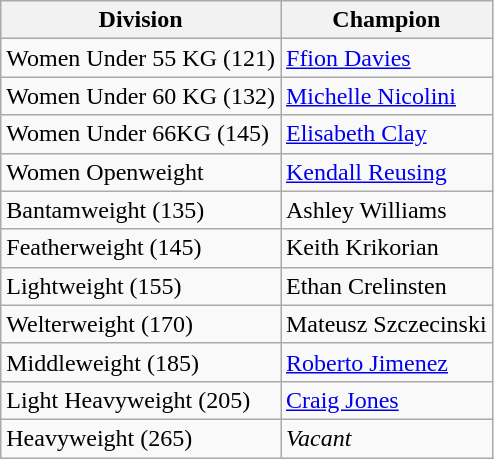<table class="wikitable">
<tr>
<th>Division</th>
<th>Champion</th>
</tr>
<tr>
<td>Women Under 55 KG (121)</td>
<td> <a href='#'>Ffion Davies</a></td>
</tr>
<tr>
<td>Women Under 60 KG (132)</td>
<td> <a href='#'>Michelle Nicolini</a></td>
</tr>
<tr>
<td>Women Under 66KG (145)</td>
<td> <a href='#'>Elisabeth Clay</a></td>
</tr>
<tr>
<td>Women Openweight</td>
<td> <a href='#'>Kendall Reusing</a></td>
</tr>
<tr>
<td>Bantamweight (135)</td>
<td> Ashley Williams</td>
</tr>
<tr>
<td>Featherweight (145)</td>
<td> Keith Krikorian</td>
</tr>
<tr>
<td>Lightweight (155)</td>
<td> Ethan Crelinsten</td>
</tr>
<tr>
<td>Welterweight (170)</td>
<td> Mateusz Szczecinski</td>
</tr>
<tr>
<td>Middleweight (185)</td>
<td> <a href='#'>Roberto Jimenez</a></td>
</tr>
<tr>
<td>Light Heavyweight (205)</td>
<td> <a href='#'>Craig Jones</a></td>
</tr>
<tr>
<td>Heavyweight (265)</td>
<td><em>Vacant</em></td>
</tr>
</table>
